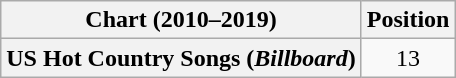<table class="wikitable plainrowheaders" style="text-align:center">
<tr>
<th scope="col">Chart (2010–2019)</th>
<th scope="col">Position</th>
</tr>
<tr>
<th scope="row">US Hot Country Songs (<em>Billboard</em>)</th>
<td>13</td>
</tr>
</table>
